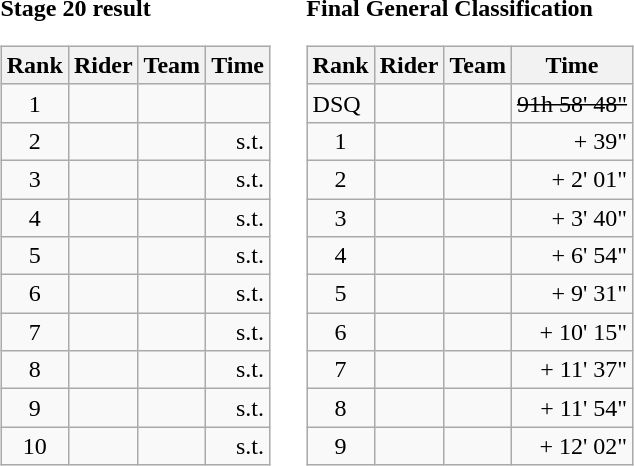<table>
<tr>
<td></td>
<td><strong>Stage 20 result</strong><br><table class="wikitable">
<tr>
<th scope="col">Rank</th>
<th scope="col">Rider</th>
<th scope="col">Team</th>
<th scope="col">Time</th>
</tr>
<tr>
<td style="text-align:center;">1</td>
<td></td>
<td></td>
<td style="text-align:right;"></td>
</tr>
<tr>
<td style="text-align:center;">2</td>
<td> </td>
<td></td>
<td style="text-align:right;">s.t.</td>
</tr>
<tr>
<td style="text-align:center;">3</td>
<td></td>
<td></td>
<td style="text-align:right;">s.t.</td>
</tr>
<tr>
<td style="text-align:center;">4</td>
<td></td>
<td></td>
<td style="text-align:right;">s.t.</td>
</tr>
<tr>
<td style="text-align:center;">5</td>
<td></td>
<td></td>
<td style="text-align:right;">s.t.</td>
</tr>
<tr>
<td style="text-align:center;">6</td>
<td></td>
<td></td>
<td style="text-align:right;">s.t.</td>
</tr>
<tr>
<td style="text-align:center;">7</td>
<td></td>
<td></td>
<td style="text-align:right;">s.t.</td>
</tr>
<tr>
<td style="text-align:center;">8</td>
<td></td>
<td></td>
<td style="text-align:right;">s.t.</td>
</tr>
<tr>
<td style="text-align:center;">9</td>
<td></td>
<td></td>
<td style="text-align:right;">s.t.</td>
</tr>
<tr>
<td style="text-align:center;">10</td>
<td></td>
<td></td>
<td style="text-align:right;">s.t.</td>
</tr>
</table>
</td>
<td></td>
<td><strong>Final General Classification</strong><br><table class="wikitable">
<tr>
<th scope="col">Rank</th>
<th scope="col">Rider</th>
<th scope="col">Team</th>
<th scope="col">Time</th>
</tr>
<tr>
<td>DSQ</td>
<td><s></s></td>
<td><s></s></td>
<td style="text-align:right;"><s> 91h 58' 48"</s></td>
</tr>
<tr>
<td style="text-align:center;">1</td>
<td>  </td>
<td></td>
<td style="text-align:right;">+ 39"</td>
</tr>
<tr>
<td style="text-align:center;">2</td>
<td></td>
<td></td>
<td style="text-align:right;">+ 2' 01"</td>
</tr>
<tr>
<td style="text-align:center;">3</td>
<td></td>
<td></td>
<td style="text-align:right;">+ 3' 40"</td>
</tr>
<tr>
<td style="text-align:center;">4</td>
<td></td>
<td></td>
<td style="text-align:right;">+ 6' 54"</td>
</tr>
<tr>
<td style="text-align:center;">5</td>
<td></td>
<td></td>
<td style="text-align:right;">+ 9' 31"</td>
</tr>
<tr>
<td style="text-align:center;">6</td>
<td></td>
<td></td>
<td style="text-align:right;">+ 10' 15"</td>
</tr>
<tr>
<td style="text-align:center;">7</td>
<td></td>
<td></td>
<td style="text-align:right;">+ 11' 37"</td>
</tr>
<tr>
<td style="text-align:center;">8</td>
<td></td>
<td></td>
<td style="text-align:right;">+ 11' 54"</td>
</tr>
<tr>
<td style="text-align:center;">9</td>
<td> </td>
<td></td>
<td style="text-align:right;">+ 12' 02"</td>
</tr>
</table>
</td>
</tr>
</table>
